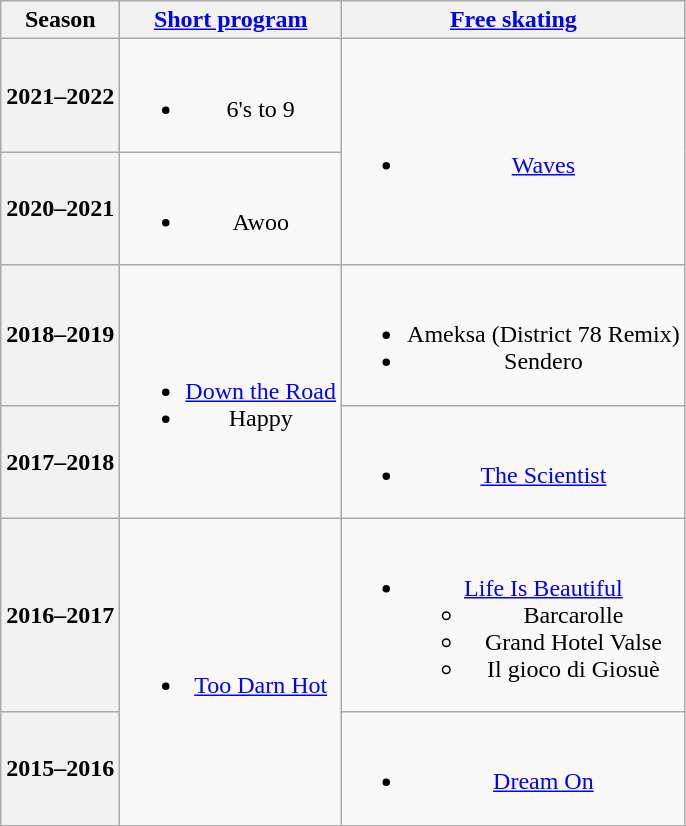<table class=wikitable style=text-align:center>
<tr>
<th>Season</th>
<th><a href='#'>Short program</a></th>
<th><a href='#'>Free skating</a></th>
</tr>
<tr>
<th>2021–2022 <br> </th>
<td><br><ul><li>6's to 9 <br></li></ul></td>
<td rowspan=2><br><ul><li><a href='#'>Waves</a><br></li></ul></td>
</tr>
<tr>
<th>2020–2021 <br> </th>
<td><br><ul><li>Awoo <br></li></ul></td>
</tr>
<tr>
<th>2018–2019 <br> </th>
<td rowspan=2><br><ul><li><a href='#'>Down the Road</a> <br></li><li>Happy <br></li></ul></td>
<td><br><ul><li>Ameksa (District 78 Remix) <br></li><li>Sendero <br></li></ul></td>
</tr>
<tr>
<th>2017–2018 <br> </th>
<td><br><ul><li><a href='#'>The Scientist</a> <br></li></ul></td>
</tr>
<tr>
<th>2016–2017 <br> </th>
<td rowspan=2><br><ul><li><a href='#'>Too Darn Hot</a> <br></li></ul></td>
<td><br><ul><li><a href='#'>Life Is Beautiful</a> <br><ul><li>Barcarolle</li><li>Grand Hotel Valse</li><li>Il gioco di Giosuè <br></li></ul></li></ul></td>
</tr>
<tr>
<th>2015–2016 <br> </th>
<td><br><ul><li><a href='#'>Dream On</a> <br></li></ul></td>
</tr>
</table>
